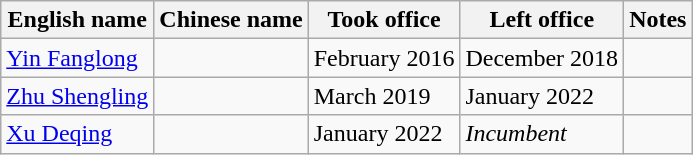<table class="wikitable">
<tr>
<th>English name</th>
<th>Chinese name</th>
<th>Took office</th>
<th>Left office</th>
<th>Notes</th>
</tr>
<tr>
<td><a href='#'>Yin Fanglong</a></td>
<td></td>
<td>February 2016</td>
<td>December 2018</td>
<td></td>
</tr>
<tr>
<td><a href='#'>Zhu Shengling</a></td>
<td></td>
<td>March 2019</td>
<td>January 2022</td>
<td></td>
</tr>
<tr>
<td><a href='#'>Xu Deqing</a></td>
<td></td>
<td>January 2022</td>
<td><em>Incumbent</em></td>
<td></td>
</tr>
</table>
